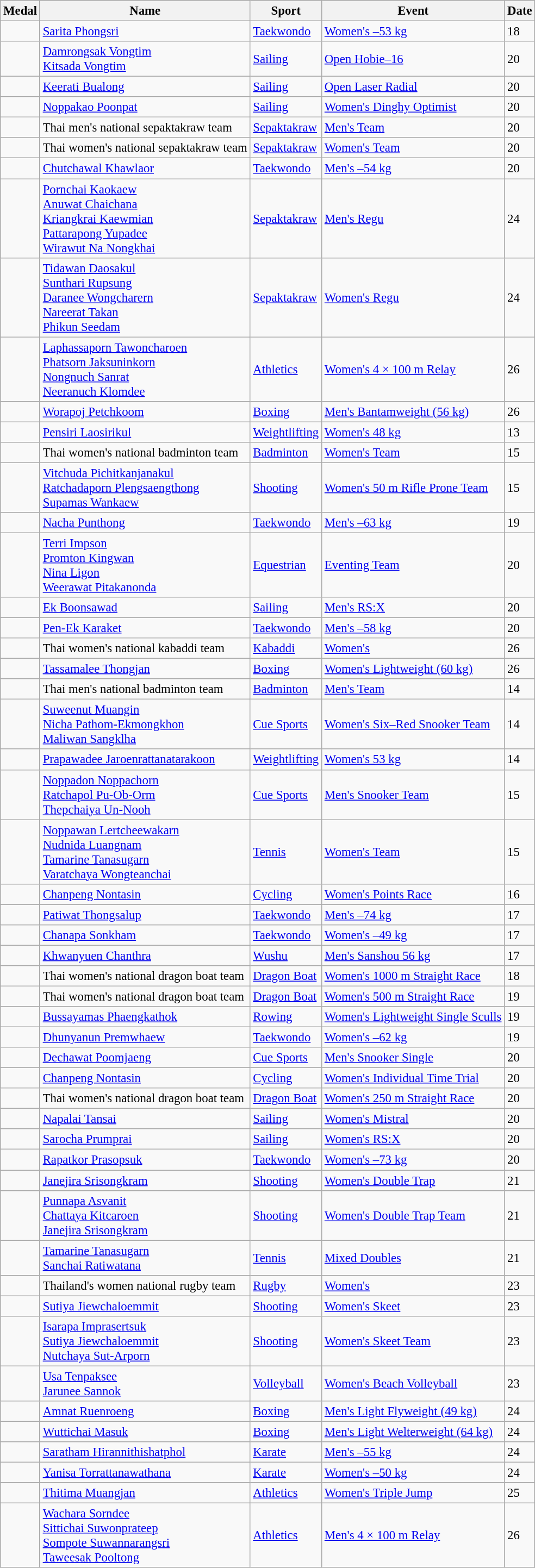<table class="wikitable sortable" style="font-size:95%">
<tr>
<th>Medal</th>
<th>Name</th>
<th>Sport</th>
<th>Event</th>
<th>Date</th>
</tr>
<tr>
<td></td>
<td><a href='#'>Sarita Phongsri</a></td>
<td><a href='#'>Taekwondo</a></td>
<td><a href='#'>Women's –53 kg</a></td>
<td>18</td>
</tr>
<tr>
<td></td>
<td><a href='#'>Damrongsak Vongtim</a> <br> <a href='#'>Kitsada Vongtim</a></td>
<td><a href='#'>Sailing</a></td>
<td><a href='#'>Open Hobie–16</a></td>
<td>20</td>
</tr>
<tr>
<td></td>
<td><a href='#'>Keerati Bualong</a></td>
<td><a href='#'>Sailing</a></td>
<td><a href='#'>Open Laser Radial</a></td>
<td>20</td>
</tr>
<tr>
<td></td>
<td><a href='#'>Noppakao Poonpat</a></td>
<td><a href='#'>Sailing</a></td>
<td><a href='#'>Women's Dinghy Optimist</a></td>
<td>20</td>
</tr>
<tr>
<td></td>
<td>Thai men's national sepaktakraw team<br></td>
<td><a href='#'>Sepaktakraw</a></td>
<td><a href='#'>Men's Team</a></td>
<td>20</td>
</tr>
<tr>
<td></td>
<td>Thai women's national sepaktakraw team<br></td>
<td><a href='#'>Sepaktakraw</a></td>
<td><a href='#'>Women's Team</a></td>
<td>20</td>
</tr>
<tr>
<td></td>
<td><a href='#'>Chutchawal Khawlaor</a></td>
<td><a href='#'>Taekwondo</a></td>
<td><a href='#'>Men's –54 kg</a></td>
<td>20</td>
</tr>
<tr>
<td></td>
<td><a href='#'>Pornchai Kaokaew</a> <br> <a href='#'>Anuwat Chaichana</a> <br> <a href='#'>Kriangkrai Kaewmian</a> <br> <a href='#'>Pattarapong Yupadee</a><br> <a href='#'>Wirawut Na Nongkhai</a></td>
<td><a href='#'>Sepaktakraw</a></td>
<td><a href='#'>Men's Regu</a></td>
<td>24</td>
</tr>
<tr>
<td></td>
<td><a href='#'>Tidawan Daosakul</a> <br> <a href='#'>Sunthari Rupsung</a> <br> <a href='#'>Daranee Wongcharern</a> <br> <a href='#'>Nareerat Takan</a><br> <a href='#'>Phikun Seedam</a></td>
<td><a href='#'>Sepaktakraw</a></td>
<td><a href='#'>Women's Regu</a></td>
<td>24</td>
</tr>
<tr>
<td></td>
<td><a href='#'>Laphassaporn Tawoncharoen</a> <br> <a href='#'>Phatsorn Jaksuninkorn</a> <br> <a href='#'>Nongnuch Sanrat</a><br> <a href='#'>Neeranuch Klomdee</a></td>
<td><a href='#'>Athletics</a></td>
<td><a href='#'>Women's 4 × 100 m Relay</a></td>
<td>26</td>
</tr>
<tr>
<td></td>
<td><a href='#'>Worapoj Petchkoom</a></td>
<td><a href='#'>Boxing</a></td>
<td><a href='#'>Men's Bantamweight (56 kg)</a></td>
<td>26</td>
</tr>
<tr>
<td></td>
<td><a href='#'>Pensiri Laosirikul</a></td>
<td><a href='#'>Weightlifting</a></td>
<td><a href='#'>Women's 48 kg</a></td>
<td>13</td>
</tr>
<tr>
<td></td>
<td>Thai women's national badminton team<br></td>
<td><a href='#'>Badminton</a></td>
<td><a href='#'>Women's Team</a></td>
<td>15</td>
</tr>
<tr>
<td></td>
<td><a href='#'>Vitchuda Pichitkanjanakul</a> <br> <a href='#'>Ratchadaporn Plengsaengthong</a> <br> <a href='#'>Supamas Wankaew</a></td>
<td><a href='#'>Shooting</a></td>
<td><a href='#'>Women's 50 m Rifle Prone Team</a></td>
<td>15</td>
</tr>
<tr>
<td></td>
<td><a href='#'>Nacha Punthong</a></td>
<td><a href='#'>Taekwondo</a></td>
<td><a href='#'>Men's –63 kg</a></td>
<td>19</td>
</tr>
<tr>
<td></td>
<td><a href='#'>Terri Impson</a> <br> <a href='#'>Promton Kingwan</a> <br> <a href='#'>Nina Ligon</a> <br> <a href='#'>Weerawat Pitakanonda</a></td>
<td><a href='#'>Equestrian</a></td>
<td><a href='#'>Eventing Team</a></td>
<td>20</td>
</tr>
<tr>
<td></td>
<td><a href='#'>Ek Boonsawad</a></td>
<td><a href='#'>Sailing</a></td>
<td><a href='#'>Men's RS:X</a></td>
<td>20</td>
</tr>
<tr>
<td></td>
<td><a href='#'>Pen-Ek Karaket</a></td>
<td><a href='#'>Taekwondo</a></td>
<td><a href='#'>Men's –58 kg</a></td>
<td>20</td>
</tr>
<tr>
<td></td>
<td>Thai women's national kabaddi team<br></td>
<td><a href='#'>Kabaddi</a></td>
<td><a href='#'>Women's</a></td>
<td>26</td>
</tr>
<tr>
<td></td>
<td><a href='#'>Tassamalee Thongjan</a></td>
<td><a href='#'>Boxing</a></td>
<td><a href='#'>Women's Lightweight (60 kg)</a></td>
<td>26</td>
</tr>
<tr>
<td></td>
<td>Thai men's national badminton team<br></td>
<td><a href='#'>Badminton</a></td>
<td><a href='#'>Men's Team</a></td>
<td>14</td>
</tr>
<tr>
<td></td>
<td><a href='#'>Suweenut Muangin</a> <br> <a href='#'>Nicha Pathom-Ekmongkhon</a> <br> <a href='#'>Maliwan Sangklha</a></td>
<td><a href='#'>Cue Sports</a></td>
<td><a href='#'>Women's Six–Red Snooker Team</a></td>
<td>14</td>
</tr>
<tr>
<td></td>
<td><a href='#'>Prapawadee Jaroenrattanatarakoon</a></td>
<td><a href='#'>Weightlifting</a></td>
<td><a href='#'>Women's 53 kg</a></td>
<td>14</td>
</tr>
<tr>
<td></td>
<td><a href='#'>Noppadon Noppachorn</a> <br> <a href='#'>Ratchapol Pu-Ob-Orm</a> <br> <a href='#'>Thepchaiya Un-Nooh</a></td>
<td><a href='#'>Cue Sports</a></td>
<td><a href='#'>Men's Snooker Team</a></td>
<td>15</td>
</tr>
<tr>
<td></td>
<td><a href='#'>Noppawan Lertcheewakarn</a> <br> <a href='#'>Nudnida Luangnam</a> <br> <a href='#'>Tamarine Tanasugarn</a> <br><a href='#'>Varatchaya Wongteanchai</a></td>
<td><a href='#'>Tennis</a></td>
<td><a href='#'>Women's Team</a></td>
<td>15</td>
</tr>
<tr>
<td></td>
<td><a href='#'>Chanpeng Nontasin</a></td>
<td><a href='#'>Cycling</a></td>
<td><a href='#'>Women's Points Race</a></td>
<td>16</td>
</tr>
<tr>
<td></td>
<td><a href='#'>Patiwat Thongsalup</a></td>
<td><a href='#'>Taekwondo</a></td>
<td><a href='#'>Men's –74 kg</a></td>
<td>17</td>
</tr>
<tr>
<td></td>
<td><a href='#'>Chanapa Sonkham</a></td>
<td><a href='#'>Taekwondo</a></td>
<td><a href='#'>Women's –49 kg</a></td>
<td>17</td>
</tr>
<tr>
<td></td>
<td><a href='#'>Khwanyuen Chanthra</a></td>
<td><a href='#'>Wushu</a></td>
<td><a href='#'>Men's Sanshou 56 kg</a></td>
<td>17</td>
</tr>
<tr>
<td></td>
<td>Thai women's national dragon boat team</td>
<td><a href='#'>Dragon Boat</a></td>
<td><a href='#'>Women's 1000 m Straight Race</a></td>
<td>18</td>
</tr>
<tr>
<td></td>
<td>Thai women's national dragon boat team</td>
<td><a href='#'>Dragon Boat</a></td>
<td><a href='#'>Women's 500 m Straight Race</a></td>
<td>19</td>
</tr>
<tr>
<td></td>
<td><a href='#'>Bussayamas Phaengkathok</a></td>
<td><a href='#'>Rowing</a></td>
<td><a href='#'>Women's Lightweight Single Sculls</a></td>
<td>19</td>
</tr>
<tr>
<td></td>
<td><a href='#'>Dhunyanun Premwhaew</a></td>
<td><a href='#'>Taekwondo</a></td>
<td><a href='#'>Women's –62 kg</a></td>
<td>19</td>
</tr>
<tr>
<td></td>
<td><a href='#'>Dechawat Poomjaeng</a></td>
<td><a href='#'>Cue Sports</a></td>
<td><a href='#'>Men's Snooker Single</a></td>
<td>20</td>
</tr>
<tr>
<td></td>
<td><a href='#'>Chanpeng Nontasin</a></td>
<td><a href='#'>Cycling</a></td>
<td><a href='#'>Women's Individual Time Trial</a></td>
<td>20</td>
</tr>
<tr>
<td></td>
<td>Thai women's national dragon boat team</td>
<td><a href='#'>Dragon Boat</a></td>
<td><a href='#'>Women's 250 m Straight Race</a></td>
<td>20</td>
</tr>
<tr>
<td></td>
<td><a href='#'>Napalai Tansai</a></td>
<td><a href='#'>Sailing</a></td>
<td><a href='#'>Women's Mistral</a></td>
<td>20</td>
</tr>
<tr>
<td></td>
<td><a href='#'>Sarocha Prumprai</a></td>
<td><a href='#'>Sailing</a></td>
<td><a href='#'>Women's RS:X</a></td>
<td>20</td>
</tr>
<tr>
<td></td>
<td><a href='#'>Rapatkor Prasopsuk</a></td>
<td><a href='#'>Taekwondo</a></td>
<td><a href='#'>Women's –73 kg</a></td>
<td>20</td>
</tr>
<tr>
<td></td>
<td><a href='#'>Janejira Srisongkram</a></td>
<td><a href='#'>Shooting</a></td>
<td><a href='#'>Women's Double Trap</a></td>
<td>21</td>
</tr>
<tr>
<td></td>
<td><a href='#'>Punnapa Asvanit</a> <br> <a href='#'>Chattaya Kitcaroen</a> <br> <a href='#'>Janejira Srisongkram</a></td>
<td><a href='#'>Shooting</a></td>
<td><a href='#'>Women's Double Trap Team</a></td>
<td>21</td>
</tr>
<tr>
<td></td>
<td><a href='#'>Tamarine Tanasugarn</a> <br> <a href='#'>Sanchai Ratiwatana</a></td>
<td><a href='#'>Tennis</a></td>
<td><a href='#'>Mixed Doubles</a></td>
<td>21</td>
</tr>
<tr>
<td></td>
<td>Thailand's women national rugby team<br></td>
<td><a href='#'>Rugby</a></td>
<td><a href='#'>Women's</a></td>
<td>23</td>
</tr>
<tr>
<td></td>
<td><a href='#'>Sutiya Jiewchaloemmit</a></td>
<td><a href='#'>Shooting</a></td>
<td><a href='#'>Women's Skeet</a></td>
<td>23</td>
</tr>
<tr>
<td></td>
<td><a href='#'>Isarapa Imprasertsuk</a> <br> <a href='#'>Sutiya Jiewchaloemmit</a> <br> <a href='#'>Nutchaya Sut-Arporn</a></td>
<td><a href='#'>Shooting</a></td>
<td><a href='#'>Women's Skeet Team</a></td>
<td>23</td>
</tr>
<tr>
<td></td>
<td><a href='#'>Usa Tenpaksee</a> <br> <a href='#'>Jarunee Sannok</a></td>
<td><a href='#'>Volleyball</a></td>
<td><a href='#'>Women's Beach Volleyball</a></td>
<td>23</td>
</tr>
<tr>
<td></td>
<td><a href='#'>Amnat Ruenroeng</a></td>
<td><a href='#'>Boxing</a></td>
<td><a href='#'>Men's Light Flyweight (49 kg)</a></td>
<td>24</td>
</tr>
<tr>
<td></td>
<td><a href='#'>Wuttichai Masuk</a></td>
<td><a href='#'>Boxing</a></td>
<td><a href='#'>Men's Light Welterweight (64 kg)</a></td>
<td>24</td>
</tr>
<tr>
<td></td>
<td><a href='#'>Saratham Hirannithishatphol</a></td>
<td><a href='#'>Karate</a></td>
<td><a href='#'>Men's –55 kg</a></td>
<td>24</td>
</tr>
<tr>
<td></td>
<td><a href='#'>Yanisa Torrattanawathana</a></td>
<td><a href='#'>Karate</a></td>
<td><a href='#'>Women's –50 kg</a></td>
<td>24</td>
</tr>
<tr>
<td></td>
<td><a href='#'>Thitima Muangjan</a></td>
<td><a href='#'>Athletics</a></td>
<td><a href='#'>Women's Triple Jump</a></td>
<td>25</td>
</tr>
<tr>
<td></td>
<td><a href='#'>Wachara Sorndee</a> <br> <a href='#'>Sittichai Suwonprateep</a> <br> <a href='#'>Sompote Suwannarangsri</a><br> <a href='#'>Taweesak Pooltong</a></td>
<td><a href='#'>Athletics</a></td>
<td><a href='#'>Men's 4 × 100 m Relay</a></td>
<td>26</td>
</tr>
</table>
